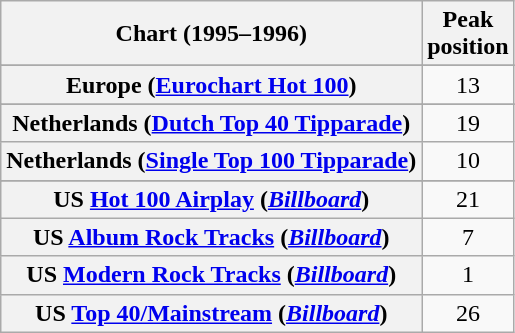<table class="wikitable sortable plainrowheaders" style="text-align:center">
<tr>
<th>Chart (1995–1996)</th>
<th>Peak<br>position</th>
</tr>
<tr>
</tr>
<tr>
</tr>
<tr>
</tr>
<tr>
</tr>
<tr>
<th scope="row">Europe (<a href='#'>Eurochart Hot 100</a>)</th>
<td>13</td>
</tr>
<tr>
</tr>
<tr>
</tr>
<tr>
<th scope="row">Netherlands (<a href='#'>Dutch Top 40 Tipparade</a>)</th>
<td>19</td>
</tr>
<tr>
<th scope="row">Netherlands (<a href='#'>Single Top 100 Tipparade</a>)</th>
<td>10</td>
</tr>
<tr>
</tr>
<tr>
</tr>
<tr>
</tr>
<tr>
<th scope="row">US <a href='#'>Hot 100 Airplay</a> (<em><a href='#'>Billboard</a></em>)</th>
<td>21</td>
</tr>
<tr>
<th scope="row">US <a href='#'>Album Rock Tracks</a> (<em><a href='#'>Billboard</a></em>)</th>
<td>7</td>
</tr>
<tr>
<th scope="row">US <a href='#'>Modern Rock Tracks</a> (<em><a href='#'>Billboard</a></em>)</th>
<td>1</td>
</tr>
<tr>
<th scope="row">US <a href='#'>Top 40/Mainstream</a> (<em><a href='#'>Billboard</a></em>)</th>
<td>26</td>
</tr>
</table>
